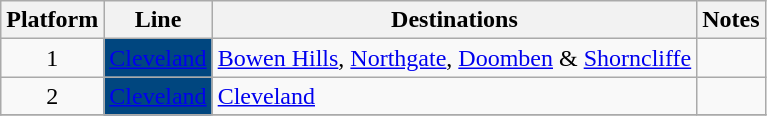<table class="wikitable" style="float: none; margin: 0.5em; ">
<tr>
<th>Platform</th>
<th>Line</th>
<th>Destinations</th>
<th>Notes</th>
</tr>
<tr>
<td rowspan="1" style="text-align:center;">1</td>
<td style=background:#00467f><a href='#'><span>Cleveland</span></a></td>
<td><a href='#'>Bowen Hills</a>, <a href='#'>Northgate</a>, <a href='#'>Doomben</a> & <a href='#'>Shorncliffe</a></td>
<td></td>
</tr>
<tr>
<td rowspan="1" style="text-align:center;">2</td>
<td style=background:#00467f><a href='#'><span>Cleveland</span></a></td>
<td><a href='#'>Cleveland</a></td>
<td></td>
</tr>
<tr>
</tr>
</table>
